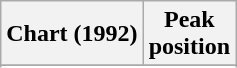<table class="wikitable sortable plainrowheaders" style="text-align:center">
<tr>
<th scope="col">Chart (1992)</th>
<th scope="col">Peak<br> position</th>
</tr>
<tr>
</tr>
<tr>
</tr>
</table>
